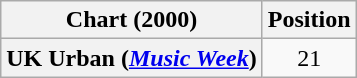<table class="wikitable plainrowheaders" style="text-align:center">
<tr>
<th>Chart (2000)</th>
<th>Position</th>
</tr>
<tr>
<th scope="row">UK Urban (<em><a href='#'>Music Week</a></em>)</th>
<td>21</td>
</tr>
</table>
